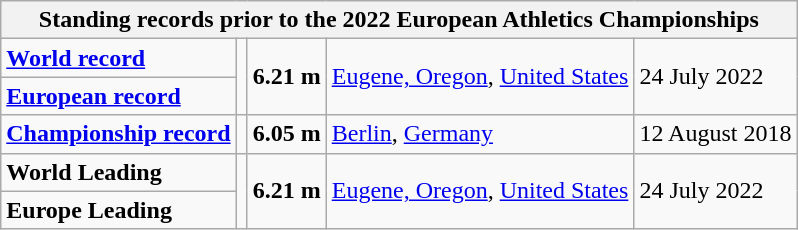<table class="wikitable">
<tr>
<th colspan="5">Standing records prior to the 2022 European Athletics Championships</th>
</tr>
<tr>
<td><strong><a href='#'>World record</a></strong></td>
<td rowspan=2></td>
<td rowspan=2><strong>6.21 m</strong></td>
<td rowspan=2><a href='#'>Eugene, Oregon</a>, <a href='#'>United States</a></td>
<td rowspan=2>24 July 2022</td>
</tr>
<tr>
<td><strong><a href='#'>European record</a></strong></td>
</tr>
<tr>
<td><strong><a href='#'>Championship record</a></strong></td>
<td></td>
<td><strong>6.05 m</strong></td>
<td><a href='#'>Berlin</a>, <a href='#'>Germany</a></td>
<td>12 August 2018</td>
</tr>
<tr>
<td><strong>World Leading</strong></td>
<td rowspan=2></td>
<td rowspan=2><strong>6.21 m</strong></td>
<td rowspan=2><a href='#'>Eugene, Oregon</a>, <a href='#'>United States</a></td>
<td rowspan=2>24 July 2022</td>
</tr>
<tr>
<td><strong>Europe Leading</strong></td>
</tr>
</table>
